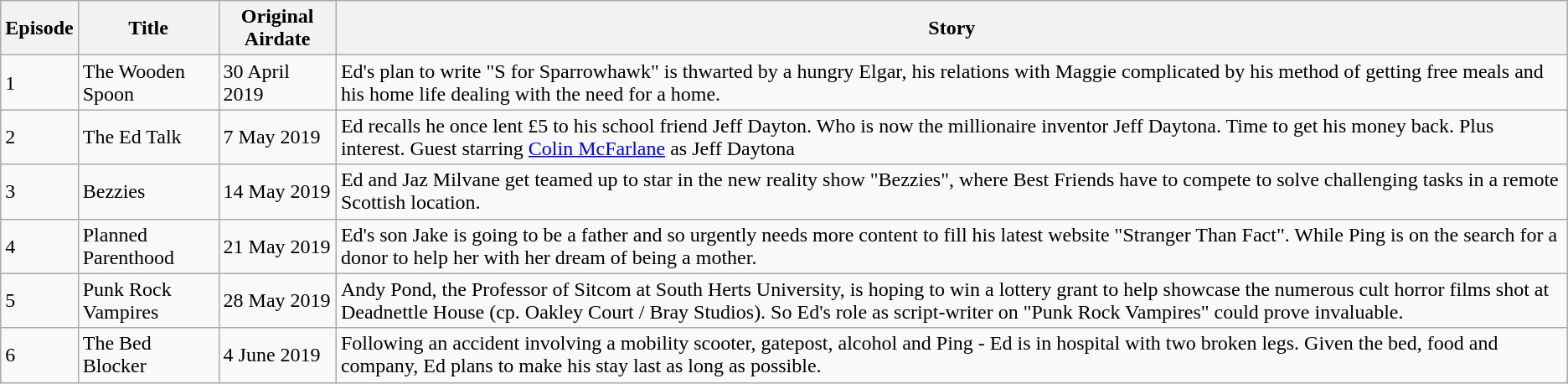<table class="wikitable">
<tr>
<th>Episode</th>
<th>Title</th>
<th>Original Airdate</th>
<th>Story</th>
</tr>
<tr --->
<td>1</td>
<td>The Wooden Spoon</td>
<td>30 April 2019</td>
<td>Ed's plan to write "S for Sparrowhawk" is thwarted by a hungry Elgar, his relations with Maggie complicated by his method of getting free meals and his home life dealing with the need for a home.</td>
</tr>
<tr>
<td>2</td>
<td>The Ed Talk</td>
<td>7 May 2019</td>
<td>Ed recalls he once lent £5 to his school friend Jeff Dayton. Who is now the millionaire inventor Jeff Daytona. Time to get his money back. Plus interest. Guest starring <a href='#'>Colin McFarlane</a> as Jeff Daytona</td>
</tr>
<tr>
<td>3</td>
<td>Bezzies</td>
<td>14 May 2019</td>
<td>Ed and Jaz Milvane get teamed up to star in the new reality show "Bezzies", where Best Friends have to compete to solve challenging tasks in a remote Scottish location.</td>
</tr>
<tr>
<td>4</td>
<td>Planned Parenthood</td>
<td>21 May 2019</td>
<td>Ed's son Jake is going to be a father and so urgently needs more content to fill his latest website "Stranger Than Fact". While Ping is on the search for a donor to help her with her dream of being a mother.</td>
</tr>
<tr>
<td>5</td>
<td>Punk Rock Vampires</td>
<td>28 May 2019</td>
<td>Andy Pond, the Professor of Sitcom at South Herts University, is hoping to win a lottery grant to help showcase the numerous cult horror films shot at Deadnettle House (cp. Oakley Court / Bray Studios). So Ed's role as script-writer on "Punk Rock Vampires" could prove invaluable.</td>
</tr>
<tr>
<td>6</td>
<td>The Bed Blocker</td>
<td>4 June 2019</td>
<td>Following an accident involving a mobility scooter, gatepost, alcohol and Ping - Ed is in hospital with two broken legs. Given the bed, food and company, Ed plans to make his stay last as long as possible.</td>
</tr>
</table>
